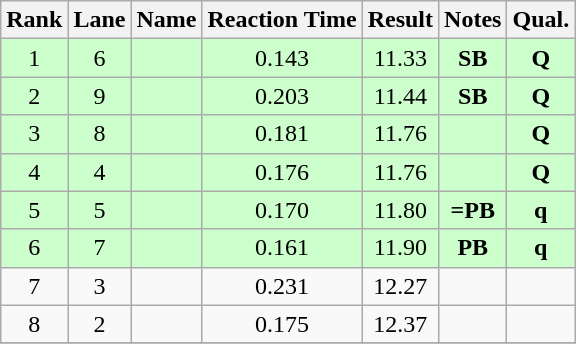<table class="wikitable" style="text-align:center">
<tr>
<th>Rank</th>
<th>Lane</th>
<th>Name</th>
<th>Reaction Time</th>
<th>Result</th>
<th>Notes</th>
<th>Qual.</th>
</tr>
<tr bgcolor=ccffcc>
<td>1</td>
<td>6</td>
<td align="left"></td>
<td>0.143</td>
<td>11.33</td>
<td><strong>SB</strong></td>
<td><strong>Q</strong></td>
</tr>
<tr bgcolor=ccffcc>
<td>2</td>
<td>9</td>
<td align="left"></td>
<td>0.203</td>
<td>11.44</td>
<td><strong>SB</strong></td>
<td><strong>Q</strong></td>
</tr>
<tr bgcolor=ccffcc>
<td>3</td>
<td>8</td>
<td align="left"></td>
<td>0.181</td>
<td>11.76</td>
<td></td>
<td><strong>Q</strong></td>
</tr>
<tr bgcolor=ccffcc>
<td>4</td>
<td>4</td>
<td align="left"></td>
<td>0.176</td>
<td>11.76</td>
<td></td>
<td><strong>Q</strong></td>
</tr>
<tr bgcolor=ccffcc>
<td>5</td>
<td>5</td>
<td align="left"></td>
<td>0.170</td>
<td>11.80</td>
<td><strong>=PB</strong></td>
<td><strong>q</strong></td>
</tr>
<tr bgcolor=ccffcc>
<td>6</td>
<td>7</td>
<td align="left"></td>
<td>0.161</td>
<td>11.90</td>
<td><strong>PB</strong></td>
<td><strong>q</strong></td>
</tr>
<tr>
<td>7</td>
<td>3</td>
<td align="left"></td>
<td>0.231</td>
<td>12.27</td>
<td></td>
<td></td>
</tr>
<tr>
<td>8</td>
<td>2</td>
<td align="left"></td>
<td>0.175</td>
<td>12.37</td>
<td></td>
<td></td>
</tr>
<tr>
</tr>
</table>
